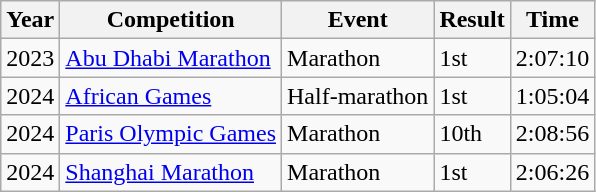<table class="wikitable">
<tr>
<th>Year</th>
<th>Competition</th>
<th>Event</th>
<th>Result</th>
<th>Time</th>
</tr>
<tr>
<td>2023</td>
<td><a href='#'>Abu Dhabi Marathon</a></td>
<td>Marathon</td>
<td>1st</td>
<td>2:07:10</td>
</tr>
<tr>
<td>2024</td>
<td><a href='#'>African Games</a></td>
<td>Half-marathon</td>
<td>1st</td>
<td>1:05:04</td>
</tr>
<tr>
<td>2024</td>
<td><a href='#'>Paris Olympic Games</a></td>
<td>Marathon</td>
<td>10th</td>
<td>2:08:56</td>
</tr>
<tr>
<td>2024</td>
<td><a href='#'>Shanghai Marathon</a></td>
<td>Marathon</td>
<td>1st</td>
<td>2:06:26</td>
</tr>
</table>
